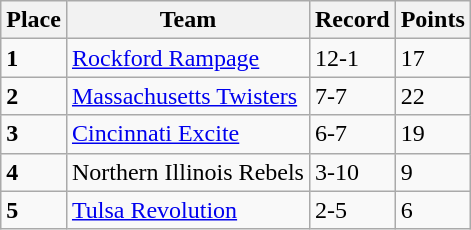<table class="wikitable">
<tr>
<th>Place</th>
<th>Team</th>
<th>Record</th>
<th>Points</th>
</tr>
<tr>
<td><strong>1</strong></td>
<td><a href='#'>Rockford Rampage</a></td>
<td>12-1</td>
<td>17</td>
</tr>
<tr>
<td><strong>2</strong></td>
<td><a href='#'>Massachusetts Twisters</a></td>
<td>7-7</td>
<td>22</td>
</tr>
<tr>
<td><strong>3</strong></td>
<td><a href='#'>Cincinnati Excite</a></td>
<td>6-7</td>
<td>19</td>
</tr>
<tr>
<td><strong>4</strong></td>
<td>Northern Illinois Rebels</td>
<td>3-10</td>
<td>9</td>
</tr>
<tr>
<td><strong>5</strong></td>
<td><a href='#'>Tulsa Revolution</a></td>
<td>2-5</td>
<td>6</td>
</tr>
</table>
